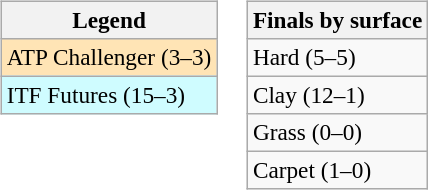<table>
<tr valign=top>
<td><br><table class=wikitable style=font-size:97%>
<tr>
<th>Legend</th>
</tr>
<tr bgcolor=moccasin>
<td>ATP Challenger (3–3)</td>
</tr>
<tr bgcolor=cffcff>
<td>ITF Futures (15–3)</td>
</tr>
</table>
</td>
<td><br><table class=wikitable style=font-size:97%>
<tr>
<th>Finals by surface</th>
</tr>
<tr>
<td>Hard (5–5)</td>
</tr>
<tr>
<td>Clay (12–1)</td>
</tr>
<tr>
<td>Grass (0–0)</td>
</tr>
<tr>
<td>Carpet (1–0)</td>
</tr>
</table>
</td>
</tr>
</table>
